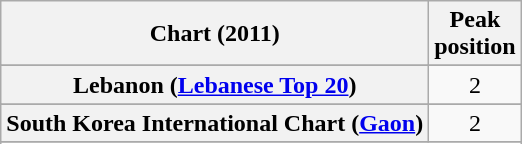<table class="wikitable sortable plainrowheaders" style="text-align:center">
<tr>
<th>Chart (2011)</th>
<th>Peak<br>position</th>
</tr>
<tr>
</tr>
<tr>
</tr>
<tr>
</tr>
<tr>
</tr>
<tr>
</tr>
<tr>
</tr>
<tr>
</tr>
<tr>
</tr>
<tr>
</tr>
<tr>
</tr>
<tr>
</tr>
<tr>
<th scope="row">Lebanon (<a href='#'>Lebanese Top 20</a>)</th>
<td>2</td>
</tr>
<tr>
</tr>
<tr>
</tr>
<tr>
</tr>
<tr>
</tr>
<tr>
</tr>
<tr>
<th scope="row">South Korea International Chart (<a href='#'>Gaon</a>)</th>
<td>2</td>
</tr>
<tr>
</tr>
<tr>
</tr>
<tr>
</tr>
<tr>
</tr>
<tr>
</tr>
<tr>
</tr>
<tr>
</tr>
<tr>
</tr>
<tr>
</tr>
<tr>
</tr>
<tr>
</tr>
</table>
